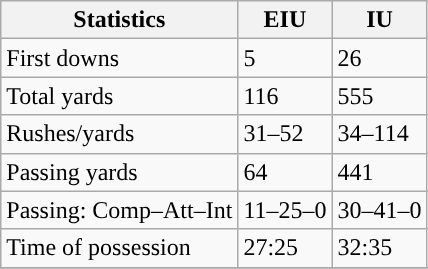<table class="wikitable" style="float: left;">
<tr>
<th>Statistics</th>
<th>EIU</th>
<th>IU</th>
</tr>
<tr>
<td>First downs</td>
<td>5</td>
<td>26</td>
</tr>
<tr>
<td>Total yards</td>
<td>116</td>
<td>555</td>
</tr>
<tr>
<td>Rushes/yards</td>
<td>31–52</td>
<td>34–114</td>
</tr>
<tr>
<td>Passing yards</td>
<td>64</td>
<td>441</td>
</tr>
<tr>
<td>Passing: Comp–Att–Int</td>
<td>11–25–0</td>
<td>30–41–0</td>
</tr>
<tr>
<td>Time of possession</td>
<td>27:25</td>
<td>32:35</td>
</tr>
<tr>
</tr>
</table>
